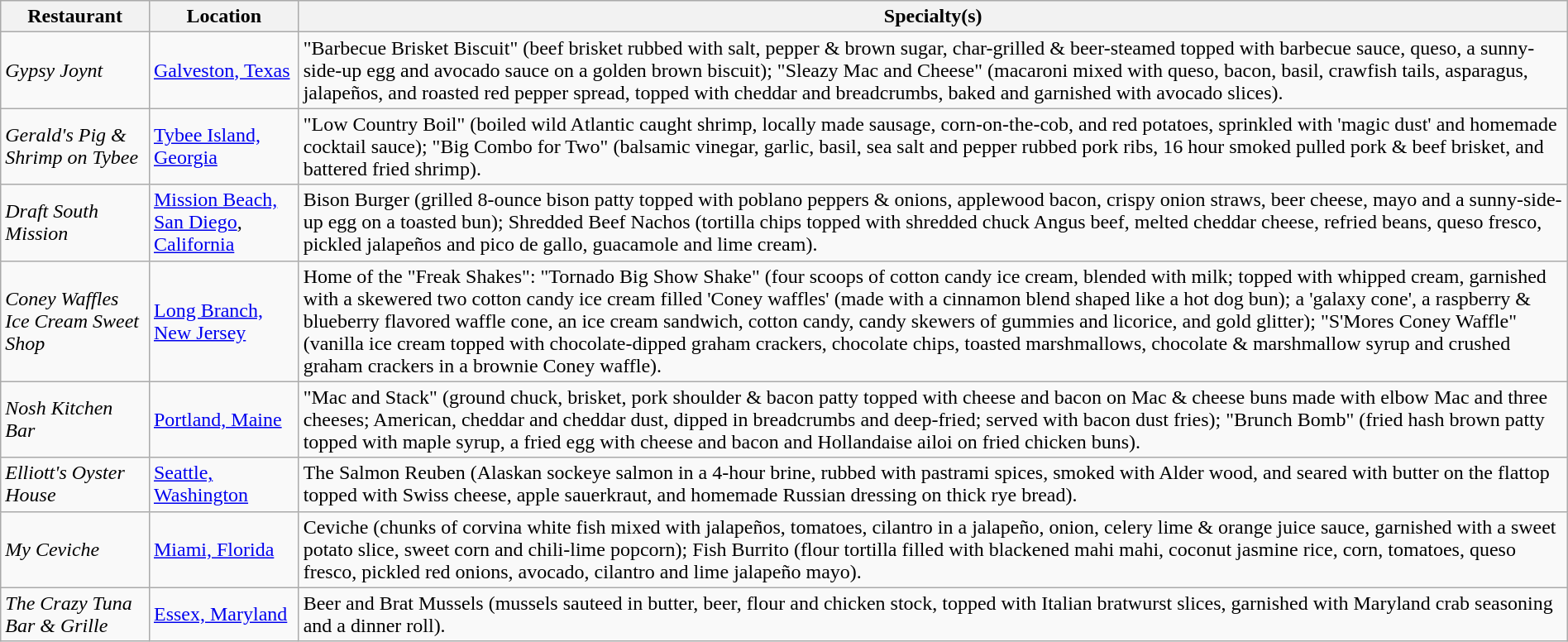<table class="wikitable" style="width:100%;">
<tr>
<th>Restaurant</th>
<th>Location</th>
<th>Specialty(s)</th>
</tr>
<tr>
<td><em>Gypsy Joynt</em></td>
<td><a href='#'>Galveston, Texas</a></td>
<td>"Barbecue Brisket Biscuit" (beef brisket rubbed with salt, pepper & brown sugar, char-grilled & beer-steamed topped with barbecue sauce, queso, a sunny-side-up egg and avocado sauce on a golden brown biscuit); "Sleazy Mac and Cheese" (macaroni mixed with queso, bacon, basil, crawfish tails, asparagus, jalapeños, and roasted red pepper spread, topped with cheddar and breadcrumbs, baked and garnished with avocado slices).</td>
</tr>
<tr>
<td><em>Gerald's Pig & Shrimp on Tybee</em></td>
<td><a href='#'>Tybee Island, Georgia</a></td>
<td>"Low Country Boil" (boiled wild Atlantic caught shrimp, locally made sausage, corn-on-the-cob, and red potatoes, sprinkled with 'magic dust' and homemade cocktail sauce); "Big Combo for Two" (balsamic vinegar, garlic, basil, sea salt and pepper rubbed pork ribs, 16 hour smoked pulled pork & beef brisket, and battered fried shrimp).</td>
</tr>
<tr>
<td><em>Draft South Mission</em></td>
<td><a href='#'>Mission Beach, San Diego</a>, <a href='#'>California</a></td>
<td>Bison Burger (grilled 8-ounce bison patty topped with poblano peppers & onions, applewood bacon, crispy onion straws, beer cheese, mayo and a sunny-side-up egg on a toasted bun); Shredded Beef Nachos (tortilla chips topped with shredded chuck Angus beef, melted cheddar cheese, refried beans, queso fresco, pickled jalapeños and pico de gallo, guacamole and lime cream).</td>
</tr>
<tr>
<td><em>Coney Waffles Ice Cream Sweet Shop</em></td>
<td><a href='#'>Long Branch, New Jersey</a></td>
<td>Home of the "Freak Shakes": "Tornado Big Show Shake" (four scoops of cotton candy ice cream, blended with milk; topped with whipped cream, garnished with a skewered two cotton candy ice cream filled 'Coney waffles' (made with a cinnamon blend shaped like a hot dog bun); a 'galaxy cone', a raspberry & blueberry flavored waffle cone, an ice cream sandwich, cotton candy, candy skewers of gummies and licorice, and gold glitter); "S'Mores Coney Waffle" (vanilla ice cream topped with chocolate-dipped graham crackers, chocolate chips, toasted marshmallows, chocolate & marshmallow syrup and crushed graham crackers in a brownie Coney waffle).</td>
</tr>
<tr>
<td><em>Nosh Kitchen Bar</em></td>
<td><a href='#'>Portland, Maine</a></td>
<td>"Mac and Stack" (ground chuck, brisket, pork shoulder & bacon patty topped with cheese and bacon on Mac & cheese buns made with elbow Mac and three cheeses; American, cheddar and cheddar dust, dipped in breadcrumbs and deep-fried; served with bacon dust fries); "Brunch Bomb" (fried hash brown patty topped with maple syrup, a fried egg with cheese and bacon and Hollandaise ailoi on fried chicken buns).</td>
</tr>
<tr>
<td><em>Elliott's Oyster House</em></td>
<td><a href='#'>Seattle, Washington</a></td>
<td>The Salmon Reuben (Alaskan sockeye salmon in a 4-hour brine, rubbed with pastrami spices, smoked with Alder wood, and seared with butter on the flattop topped with Swiss cheese, apple sauerkraut, and homemade Russian dressing on thick rye bread).</td>
</tr>
<tr>
<td><em>My Ceviche</em></td>
<td><a href='#'>Miami, Florida</a></td>
<td>Ceviche (chunks of corvina white fish mixed with jalapeños, tomatoes, cilantro in a jalapeño, onion, celery lime & orange juice sauce, garnished with a sweet potato slice, sweet corn and chili-lime popcorn); Fish Burrito (flour tortilla filled with blackened mahi mahi, coconut jasmine rice, corn, tomatoes, queso fresco, pickled red onions, avocado, cilantro and lime jalapeño mayo).</td>
</tr>
<tr>
<td><em>The Crazy Tuna Bar & Grille</em></td>
<td><a href='#'>Essex, Maryland</a></td>
<td>Beer and Brat Mussels (mussels sauteed in butter, beer, flour and chicken stock, topped with Italian bratwurst slices, garnished with Maryland crab seasoning and a dinner roll).</td>
</tr>
</table>
